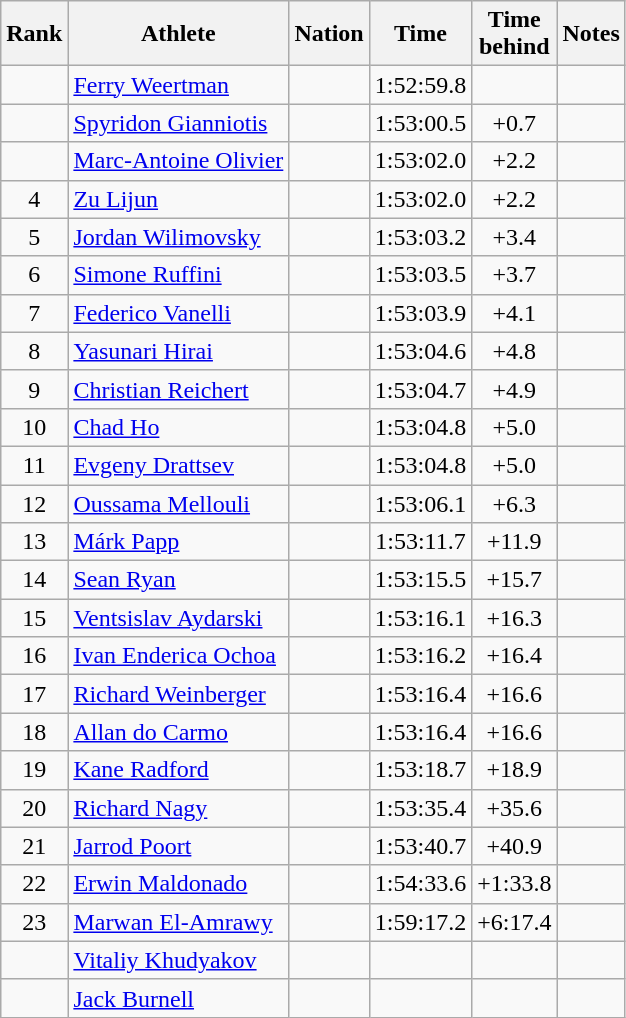<table class="wikitable sortable" style="text-align:center">
<tr>
<th data-sort-type="number">Rank</th>
<th>Athlete</th>
<th>Nation</th>
<th>Time</th>
<th>Time<br>behind</th>
<th>Notes</th>
</tr>
<tr>
<td></td>
<td align=left><a href='#'>Ferry Weertman</a></td>
<td align=left></td>
<td>1:52:59.8</td>
<td></td>
<td></td>
</tr>
<tr>
<td></td>
<td align=left><a href='#'>Spyridon Gianniotis</a></td>
<td align=left></td>
<td>1:53:00.5</td>
<td>+0.7</td>
<td></td>
</tr>
<tr>
<td></td>
<td align=left><a href='#'>Marc-Antoine Olivier</a></td>
<td align=left></td>
<td>1:53:02.0</td>
<td>+2.2</td>
<td></td>
</tr>
<tr>
<td>4</td>
<td align=left><a href='#'>Zu Lijun</a></td>
<td align=left></td>
<td>1:53:02.0</td>
<td>+2.2</td>
<td></td>
</tr>
<tr>
<td>5</td>
<td align=left><a href='#'>Jordan Wilimovsky</a></td>
<td align=left></td>
<td>1:53:03.2</td>
<td>+3.4</td>
<td></td>
</tr>
<tr>
<td>6</td>
<td align=left><a href='#'>Simone Ruffini</a></td>
<td align=left></td>
<td>1:53:03.5</td>
<td>+3.7</td>
<td></td>
</tr>
<tr>
<td>7</td>
<td align=left><a href='#'>Federico Vanelli</a></td>
<td align=left></td>
<td>1:53:03.9</td>
<td>+4.1</td>
<td></td>
</tr>
<tr>
<td>8</td>
<td align=left><a href='#'>Yasunari Hirai</a></td>
<td align=left></td>
<td>1:53:04.6</td>
<td>+4.8</td>
<td></td>
</tr>
<tr>
<td>9</td>
<td align=left><a href='#'>Christian Reichert</a></td>
<td align=left></td>
<td>1:53:04.7</td>
<td>+4.9</td>
<td></td>
</tr>
<tr>
<td>10</td>
<td align=left><a href='#'>Chad Ho</a></td>
<td align=left></td>
<td>1:53:04.8</td>
<td>+5.0</td>
<td></td>
</tr>
<tr>
<td>11</td>
<td align=left><a href='#'>Evgeny Drattsev</a></td>
<td align=left></td>
<td>1:53:04.8</td>
<td>+5.0</td>
<td></td>
</tr>
<tr>
<td>12</td>
<td align=left><a href='#'>Oussama Mellouli</a></td>
<td align=left></td>
<td>1:53:06.1</td>
<td>+6.3</td>
<td></td>
</tr>
<tr>
<td>13</td>
<td align=left><a href='#'>Márk Papp</a></td>
<td align=left></td>
<td>1:53:11.7</td>
<td>+11.9</td>
<td></td>
</tr>
<tr>
<td>14</td>
<td align=left><a href='#'>Sean Ryan</a></td>
<td align=left></td>
<td>1:53:15.5</td>
<td>+15.7</td>
<td></td>
</tr>
<tr>
<td>15</td>
<td align=left><a href='#'>Ventsislav Aydarski</a></td>
<td align=left></td>
<td>1:53:16.1</td>
<td>+16.3</td>
<td></td>
</tr>
<tr>
<td>16</td>
<td align=left><a href='#'>Ivan Enderica Ochoa</a></td>
<td align=left></td>
<td>1:53:16.2</td>
<td>+16.4</td>
<td></td>
</tr>
<tr>
<td>17</td>
<td align=left><a href='#'>Richard Weinberger</a></td>
<td align=left></td>
<td>1:53:16.4</td>
<td>+16.6</td>
<td></td>
</tr>
<tr>
<td>18</td>
<td align=left><a href='#'>Allan do Carmo</a></td>
<td align=left></td>
<td>1:53:16.4</td>
<td>+16.6</td>
<td></td>
</tr>
<tr>
<td>19</td>
<td align=left><a href='#'>Kane Radford</a></td>
<td align=left></td>
<td>1:53:18.7</td>
<td>+18.9</td>
<td></td>
</tr>
<tr>
<td>20</td>
<td align=left><a href='#'>Richard Nagy</a></td>
<td align=left></td>
<td>1:53:35.4</td>
<td>+35.6</td>
<td></td>
</tr>
<tr>
<td>21</td>
<td align=left><a href='#'>Jarrod Poort</a></td>
<td align=left></td>
<td>1:53:40.7</td>
<td>+40.9</td>
<td></td>
</tr>
<tr>
<td>22</td>
<td align=left><a href='#'>Erwin Maldonado</a></td>
<td align=left></td>
<td>1:54:33.6</td>
<td>+1:33.8</td>
<td></td>
</tr>
<tr>
<td>23</td>
<td align=left><a href='#'>Marwan El-Amrawy</a></td>
<td align=left></td>
<td>1:59:17.2</td>
<td>+6:17.4</td>
<td></td>
</tr>
<tr>
<td></td>
<td align=left><a href='#'>Vitaliy Khudyakov</a></td>
<td align=left></td>
<td></td>
<td></td>
<td></td>
</tr>
<tr>
<td></td>
<td align=left><a href='#'>Jack Burnell</a></td>
<td align=left></td>
<td></td>
<td></td>
<td></td>
</tr>
</table>
